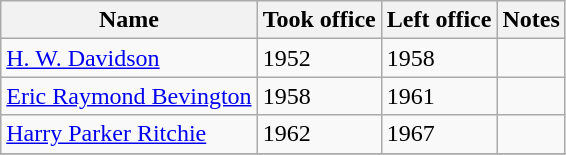<table class="wikitable">
<tr>
<th>Name</th>
<th>Took office</th>
<th>Left office</th>
<th>Notes</th>
</tr>
<tr>
<td><a href='#'>H. W. Davidson</a></td>
<td>1952</td>
<td>1958</td>
<td></td>
</tr>
<tr>
<td><a href='#'>Eric Raymond Bevington</a></td>
<td>1958</td>
<td>1961</td>
<td></td>
</tr>
<tr>
<td><a href='#'>Harry Parker Ritchie</a></td>
<td>1962</td>
<td>1967</td>
<td></td>
</tr>
<tr>
</tr>
</table>
